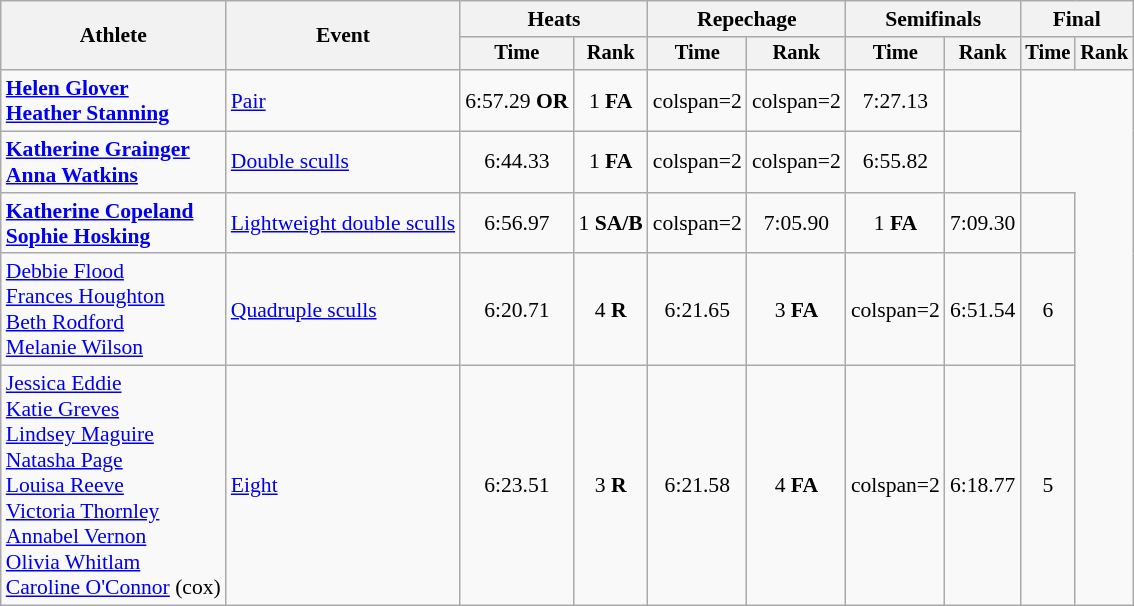<table class="wikitable" style="text-align:center; font-size:90%">
<tr>
<th rowspan="2">Athlete</th>
<th rowspan="2">Event</th>
<th colspan="2">Heats</th>
<th colspan="2">Repechage</th>
<th colspan="2">Semifinals</th>
<th colspan="2">Final</th>
</tr>
<tr style="font-size:95%">
<th>Time</th>
<th>Rank</th>
<th>Time</th>
<th>Rank</th>
<th>Time</th>
<th>Rank</th>
<th>Time</th>
<th>Rank</th>
</tr>
<tr>
<td style="text-align:left;"><strong><a href='#'>Helen Glover</a><br><a href='#'>Heather Stanning</a></strong></td>
<td style="text-align:left;"><a href='#'>Pair</a></td>
<td>6:57.29 <strong>OR</strong></td>
<td>1 <strong>FA</strong></td>
<td>colspan=2 </td>
<td>colspan=2 </td>
<td>7:27.13</td>
<td></td>
</tr>
<tr>
<td style="text-align:left;"><strong><a href='#'>Katherine Grainger</a><br><a href='#'>Anna Watkins</a></strong></td>
<td style="text-align:left;"><a href='#'>Double sculls</a></td>
<td>6:44.33</td>
<td>1 <strong>FA</strong></td>
<td>colspan=2 </td>
<td>colspan=2 </td>
<td>6:55.82</td>
<td></td>
</tr>
<tr>
<td style="text-align:left;"><strong><a href='#'>Katherine Copeland</a><br><a href='#'>Sophie Hosking</a></strong></td>
<td style="text-align:left;"><a href='#'>Lightweight double sculls</a></td>
<td>6:56.97</td>
<td>1 <strong>SA/B</strong></td>
<td>colspan=2 </td>
<td>7:05.90</td>
<td>1 <strong>FA</strong></td>
<td>7:09.30</td>
<td></td>
</tr>
<tr>
<td style="text-align:left;"><a href='#'>Debbie Flood</a><br><a href='#'>Frances Houghton</a><br><a href='#'>Beth Rodford</a><br><a href='#'>Melanie Wilson</a></td>
<td style="text-align:left;"><a href='#'>Quadruple sculls</a></td>
<td>6:20.71</td>
<td>4 <strong>R</strong></td>
<td>6:21.65</td>
<td>3 <strong>FA</strong></td>
<td>colspan=2 </td>
<td>6:51.54</td>
<td>6</td>
</tr>
<tr>
<td style="text-align:left;"><a href='#'>Jessica Eddie</a><br><a href='#'>Katie Greves</a><br><a href='#'>Lindsey Maguire</a><br><a href='#'>Natasha Page</a><br><a href='#'>Louisa Reeve</a><br><a href='#'>Victoria Thornley</a><br><a href='#'>Annabel Vernon</a><br><a href='#'>Olivia Whitlam</a><br><a href='#'>Caroline O'Connor</a> (cox)</td>
<td style="text-align:left;"><a href='#'>Eight</a></td>
<td>6:23.51</td>
<td>3 <strong>R</strong></td>
<td>6:21.58</td>
<td>4 <strong>FA</strong></td>
<td>colspan=2 </td>
<td>6:18.77</td>
<td>5</td>
</tr>
</table>
